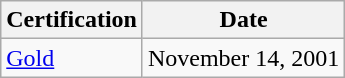<table class="wikitable">
<tr>
<th align="left">Certification</th>
<th align="left">Date</th>
</tr>
<tr>
<td align="left"><a href='#'>Gold</a></td>
<td align="left">November 14, 2001</td>
</tr>
</table>
